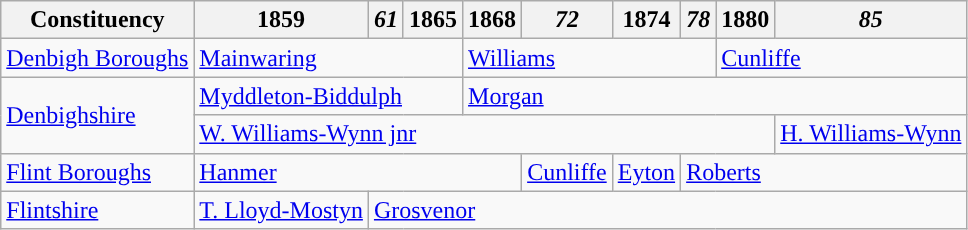<table class="wikitable">
<tr>
<th>Constituency</th>
<th>1859</th>
<th><em>61</em></th>
<th>1865</th>
<th>1868</th>
<th><em>72</em></th>
<th>1874</th>
<th><em>78</em></th>
<th>1880</th>
<th><em>85</em></th>
</tr>
<tr>
<td><a href='#'>Denbigh Boroughs</a></td>
<td colspan="3"><a href='#'>Mainwaring</a></td>
<td colspan="4"><a href='#'>Williams</a></td>
<td colspan="2"><a href='#'>Cunliffe</a></td>
</tr>
<tr>
<td rowspan="2"><a href='#'>Denbighshire</a></td>
<td colspan="3"><a href='#'>Myddleton-Biddulph</a></td>
<td colspan="6"><a href='#'>Morgan</a></td>
</tr>
<tr>
<td colspan="8"><a href='#'>W. Williams-Wynn jnr</a></td>
<td><a href='#'>H. Williams-Wynn</a></td>
</tr>
<tr>
<td><a href='#'>Flint Boroughs</a></td>
<td colspan="4"><a href='#'>Hanmer</a></td>
<td><a href='#'>Cunliffe</a></td>
<td><a href='#'>Eyton</a></td>
<td colspan="3"><a href='#'>Roberts</a></td>
</tr>
<tr>
<td><a href='#'>Flintshire</a></td>
<td><a href='#'>T. Lloyd-Mostyn</a></td>
<td colspan="8"><a href='#'>Grosvenor</a></td>
</tr>
</table>
